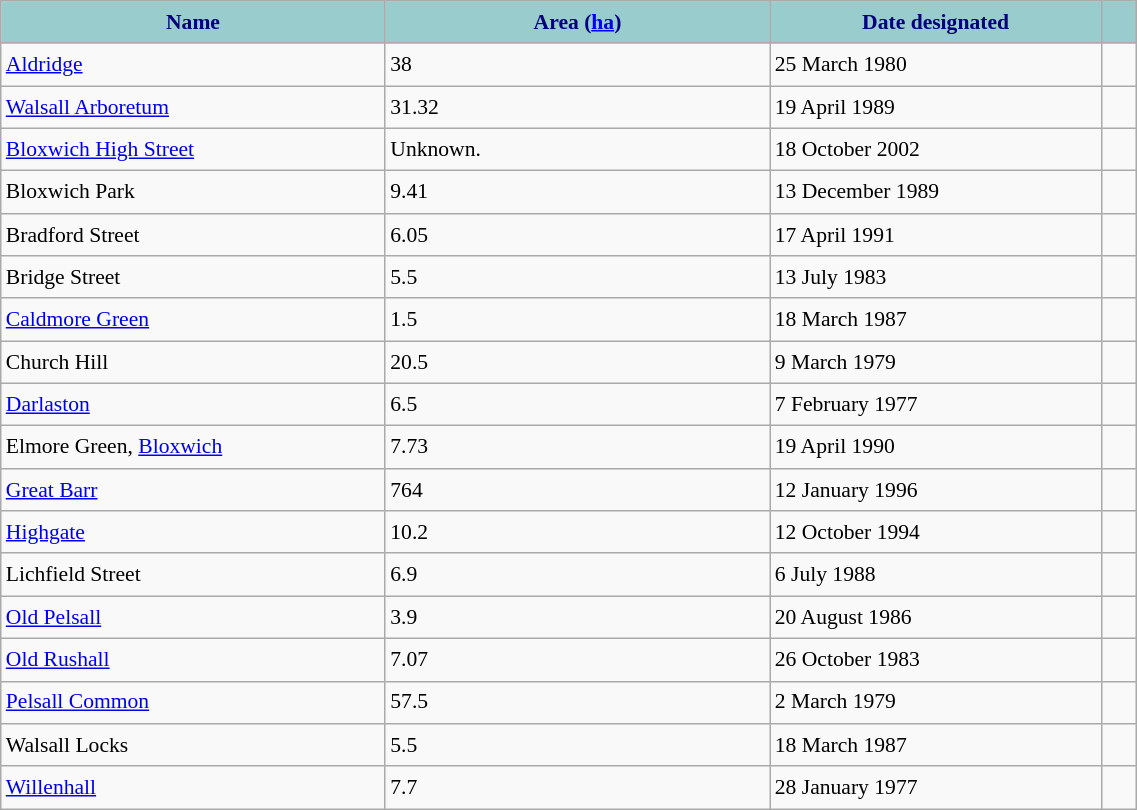<table class="wikitable sortable" style="font-size:90%;width:60%;border:0px;text-align:left;line-height:150%;">
<tr>
<th style="background: #99CCCC; color: #000080" height="17" width="175">Name</th>
<th style="background: #99CCCC; color: #000080" height="17" width="175">Area (<a href='#'>ha</a>)</th>
<th style="background: #99CCCC; color: #000080" height="17" width="150">Date designated</th>
<th class="unsortable" style="background: #99CCCC; color: #000080" height="17" width="10"></th>
</tr>
<tr --- class="vcard">
<td class="fn org"><a href='#'>Aldridge</a></td>
<td>38</td>
<td>25 March 1980</td>
<td></td>
</tr>
<tr --- class="vcard">
<td class="fn org"><a href='#'>Walsall Arboretum</a></td>
<td>31.32</td>
<td>19 April 1989</td>
<td></td>
</tr>
<tr --- class="vcard">
<td class="fn org"><a href='#'>Bloxwich High Street</a></td>
<td>Unknown.</td>
<td>18 October 2002</td>
<td></td>
</tr>
<tr --- class="vcard">
<td class="fn org">Bloxwich Park</td>
<td>9.41</td>
<td>13 December 1989</td>
<td></td>
</tr>
<tr --- class="vcard">
<td class="fn org">Bradford Street</td>
<td>6.05</td>
<td>17 April 1991</td>
<td></td>
</tr>
<tr --- class="vcard">
<td class="fn org">Bridge Street</td>
<td>5.5</td>
<td>13 July 1983</td>
<td></td>
</tr>
<tr --- class="vcard">
<td class="fn org"><a href='#'>Caldmore Green</a></td>
<td>1.5</td>
<td>18 March 1987</td>
<td></td>
</tr>
<tr --- class="vcard">
<td class="fn org">Church Hill</td>
<td>20.5</td>
<td>9 March 1979</td>
<td></td>
</tr>
<tr --- class="vcard">
<td class="fn org"><a href='#'>Darlaston</a></td>
<td>6.5</td>
<td>7 February 1977</td>
<td></td>
</tr>
<tr --- class="vcard">
<td class="fn org">Elmore Green, <a href='#'>Bloxwich</a></td>
<td>7.73</td>
<td>19 April 1990</td>
<td></td>
</tr>
<tr --- class="vcard">
<td class="fn org"><a href='#'>Great Barr</a></td>
<td>764</td>
<td>12 January 1996</td>
<td></td>
</tr>
<tr --- class="vcard">
<td class="fn org"><a href='#'>Highgate</a></td>
<td>10.2</td>
<td>12 October 1994</td>
<td></td>
</tr>
<tr --- class="vcard">
<td class="fn org">Lichfield Street</td>
<td>6.9</td>
<td>6 July 1988</td>
<td></td>
</tr>
<tr --- class="vcard">
<td class="fn org"><a href='#'>Old Pelsall</a></td>
<td>3.9</td>
<td>20 August 1986</td>
<td></td>
</tr>
<tr --- class="vcard">
<td class="fn org"><a href='#'>Old Rushall</a></td>
<td>7.07</td>
<td>26 October 1983</td>
<td></td>
</tr>
<tr --- class="vcard">
<td class="fn org"><a href='#'>Pelsall Common</a></td>
<td>57.5</td>
<td>2 March 1979</td>
<td></td>
</tr>
<tr --- class="vcard">
<td class="fn org">Walsall Locks</td>
<td>5.5</td>
<td>18 March 1987</td>
<td></td>
</tr>
<tr --- class="vcard">
<td class="fn org"><a href='#'>Willenhall</a></td>
<td>7.7</td>
<td>28 January 1977</td>
<td></td>
</tr>
</table>
